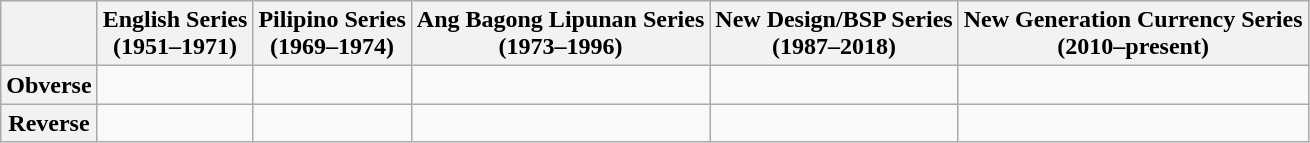<table class="wikitable">
<tr>
<th></th>
<th>English Series <br>(1951–1971)</th>
<th>Pilipino Series <br>(1969–1974)</th>
<th>Ang Bagong Lipunan Series <br>(1973–1996)</th>
<th>New Design/BSP Series <br>(1987–2018)</th>
<th>New Generation Currency Series <br>(2010–present)</th>
</tr>
<tr>
<th>Obverse</th>
<td></td>
<td></td>
<td></td>
<td></td>
<td></td>
</tr>
<tr>
<th>Reverse</th>
<td></td>
<td></td>
<td></td>
<td></td>
<td></td>
</tr>
</table>
